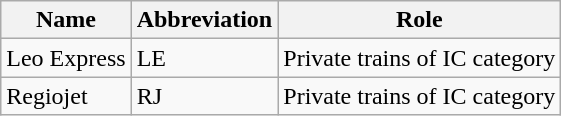<table class="wikitable">
<tr>
<th>Name</th>
<th>Abbreviation</th>
<th>Role</th>
</tr>
<tr>
<td>Leo Express</td>
<td>LE</td>
<td>Private trains of IC category</td>
</tr>
<tr>
<td>Regiojet</td>
<td>RJ</td>
<td>Private trains of IC category</td>
</tr>
</table>
